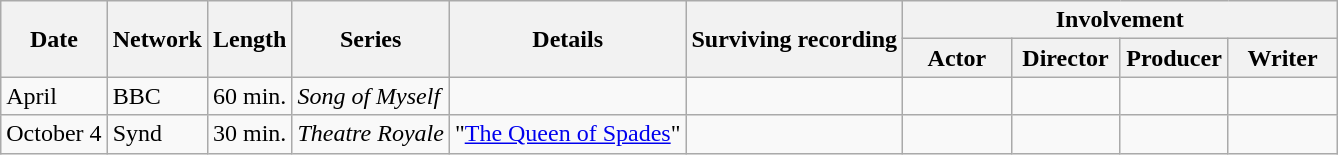<table class="wikitable">
<tr>
<th rowspan="2" style="width:33px;">Date</th>
<th rowspan="2">Network</th>
<th rowspan="2">Length</th>
<th rowspan="2">Series</th>
<th rowspan="2">Details</th>
<th rowspan="2">Surviving recording</th>
<th colspan="4">Involvement</th>
</tr>
<tr>
<th width=65>Actor</th>
<th width=65>Director</th>
<th width=65>Producer</th>
<th width=65>Writer</th>
</tr>
<tr style="text-align:center;">
<td style="text-align:left;">April</td>
<td style="text-align:left;">BBC</td>
<td style="text-align:left;">60 min.</td>
<td style="text-align:left;"><em>Song of Myself</em></td>
<td style="text-align:left;"> </td>
<td></td>
<td></td>
<td></td>
<td></td>
<td></td>
</tr>
<tr style="text-align:center;">
<td style="text-align:left;">October 4</td>
<td style="text-align:left;">Synd</td>
<td style="text-align:left;">30 min.</td>
<td style="text-align:left;"><em>Theatre Royale</em></td>
<td style="text-align:left;">"<a href='#'>The Queen of Spades</a>" </td>
<td></td>
<td></td>
<td></td>
<td></td>
<td></td>
</tr>
</table>
